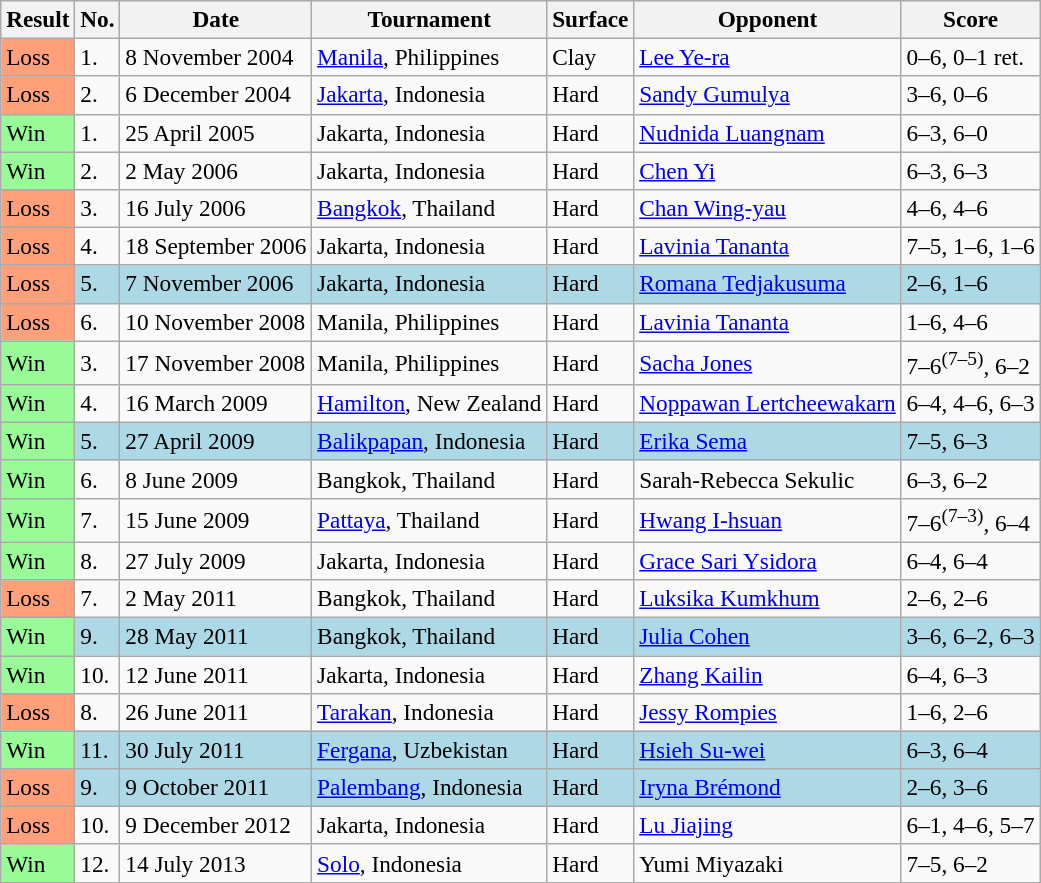<table class="sortable wikitable" style="font-size:97%;">
<tr bgcolor="#efefef">
<th>Result</th>
<th>No.</th>
<th>Date</th>
<th>Tournament</th>
<th>Surface</th>
<th>Opponent</th>
<th>Score</th>
</tr>
<tr>
<td style="background:#ffa07a;">Loss</td>
<td>1.</td>
<td>8 November 2004</td>
<td><a href='#'>Manila</a>, Philippines</td>
<td>Clay</td>
<td> <a href='#'>Lee Ye-ra</a></td>
<td>0–6, 0–1 ret.</td>
</tr>
<tr>
<td style="background:#ffa07a;">Loss</td>
<td>2.</td>
<td>6 December 2004</td>
<td><a href='#'>Jakarta</a>, Indonesia</td>
<td>Hard</td>
<td> <a href='#'>Sandy Gumulya</a></td>
<td>3–6, 0–6</td>
</tr>
<tr>
<td style="background:#98fb98;">Win</td>
<td>1.</td>
<td>25 April 2005</td>
<td>Jakarta, Indonesia</td>
<td>Hard</td>
<td> <a href='#'>Nudnida Luangnam</a></td>
<td>6–3, 6–0</td>
</tr>
<tr>
<td style="background:#98fb98;">Win</td>
<td>2.</td>
<td>2 May 2006</td>
<td>Jakarta, Indonesia</td>
<td>Hard</td>
<td> <a href='#'>Chen Yi</a></td>
<td>6–3, 6–3</td>
</tr>
<tr>
<td style="background:#ffa07a;">Loss</td>
<td>3.</td>
<td>16 July 2006</td>
<td><a href='#'>Bangkok</a>, Thailand</td>
<td>Hard</td>
<td> <a href='#'>Chan Wing-yau</a></td>
<td>4–6, 4–6</td>
</tr>
<tr>
<td style="background:#ffa07a;">Loss</td>
<td>4.</td>
<td>18 September 2006</td>
<td>Jakarta, Indonesia</td>
<td>Hard</td>
<td> <a href='#'>Lavinia Tananta</a></td>
<td>7–5, 1–6, 1–6</td>
</tr>
<tr style="background:lightblue;">
<td style="background:#ffa07a;">Loss</td>
<td>5.</td>
<td>7 November 2006</td>
<td>Jakarta, Indonesia</td>
<td>Hard</td>
<td> <a href='#'>Romana Tedjakusuma</a></td>
<td>2–6, 1–6</td>
</tr>
<tr>
<td style="background:#ffa07a;">Loss</td>
<td>6.</td>
<td>10 November 2008</td>
<td>Manila, Philippines</td>
<td>Hard</td>
<td> <a href='#'>Lavinia Tananta</a></td>
<td>1–6, 4–6</td>
</tr>
<tr>
<td style="background:#98fb98;">Win</td>
<td>3.</td>
<td>17 November 2008</td>
<td>Manila, Philippines</td>
<td>Hard</td>
<td> <a href='#'>Sacha Jones</a></td>
<td>7–6<sup>(7–5)</sup>, 6–2</td>
</tr>
<tr>
<td style="background:#98fb98;">Win</td>
<td>4.</td>
<td>16 March 2009</td>
<td><a href='#'>Hamilton</a>, New Zealand</td>
<td>Hard</td>
<td> <a href='#'>Noppawan Lertcheewakarn</a></td>
<td>6–4, 4–6, 6–3</td>
</tr>
<tr style="background:lightblue;">
<td style="background:#98fb98;">Win</td>
<td>5.</td>
<td>27 April 2009</td>
<td><a href='#'>Balikpapan</a>, Indonesia</td>
<td>Hard</td>
<td> <a href='#'>Erika Sema</a></td>
<td>7–5, 6–3</td>
</tr>
<tr>
<td style="background:#98fb98;">Win</td>
<td>6.</td>
<td>8 June 2009</td>
<td>Bangkok, Thailand</td>
<td>Hard</td>
<td> Sarah-Rebecca Sekulic</td>
<td>6–3, 6–2</td>
</tr>
<tr>
<td style="background:#98fb98;">Win</td>
<td>7.</td>
<td>15 June 2009</td>
<td><a href='#'>Pattaya</a>, Thailand</td>
<td>Hard</td>
<td> <a href='#'>Hwang I-hsuan</a></td>
<td>7–6<sup>(7–3)</sup>, 6–4</td>
</tr>
<tr>
<td style="background:#98fb98;">Win</td>
<td>8.</td>
<td>27 July 2009</td>
<td>Jakarta, Indonesia</td>
<td>Hard</td>
<td> <a href='#'>Grace Sari Ysidora</a></td>
<td>6–4, 6–4</td>
</tr>
<tr>
<td style="background:#ffa07a;">Loss</td>
<td>7.</td>
<td>2 May 2011</td>
<td>Bangkok, Thailand</td>
<td>Hard</td>
<td> <a href='#'>Luksika Kumkhum</a></td>
<td>2–6, 2–6</td>
</tr>
<tr style="background:lightblue;">
<td style="background:#98fb98;">Win</td>
<td>9.</td>
<td>28 May 2011</td>
<td>Bangkok, Thailand</td>
<td>Hard</td>
<td> <a href='#'>Julia Cohen</a></td>
<td>3–6, 6–2, 6–3</td>
</tr>
<tr>
<td style="background:#98fb98;">Win</td>
<td>10.</td>
<td>12 June 2011</td>
<td>Jakarta, Indonesia</td>
<td>Hard</td>
<td> <a href='#'>Zhang Kailin</a></td>
<td>6–4, 6–3</td>
</tr>
<tr>
<td style="background:#ffa07a;">Loss</td>
<td>8.</td>
<td>26 June 2011</td>
<td><a href='#'>Tarakan</a>, Indonesia</td>
<td>Hard</td>
<td> <a href='#'>Jessy Rompies</a></td>
<td>1–6, 2–6</td>
</tr>
<tr style="background:lightblue;">
<td style="background:#98fb98;">Win</td>
<td>11.</td>
<td>30 July 2011</td>
<td><a href='#'>Fergana</a>, Uzbekistan</td>
<td>Hard</td>
<td> <a href='#'>Hsieh Su-wei</a></td>
<td>6–3, 6–4</td>
</tr>
<tr style="background:lightblue;">
<td style="background:#ffa07a;">Loss</td>
<td>9.</td>
<td>9 October 2011</td>
<td><a href='#'>Palembang</a>, Indonesia</td>
<td>Hard</td>
<td> <a href='#'>Iryna Brémond</a></td>
<td>2–6, 3–6</td>
</tr>
<tr>
<td style="background:#ffa07a;">Loss</td>
<td>10.</td>
<td>9 December 2012</td>
<td>Jakarta, Indonesia</td>
<td>Hard</td>
<td> <a href='#'>Lu Jiajing</a></td>
<td>6–1, 4–6, 5–7</td>
</tr>
<tr>
<td style="background:#98fb98;">Win</td>
<td>12.</td>
<td>14 July 2013</td>
<td><a href='#'>Solo</a>, Indonesia</td>
<td>Hard</td>
<td> Yumi Miyazaki</td>
<td>7–5, 6–2</td>
</tr>
</table>
